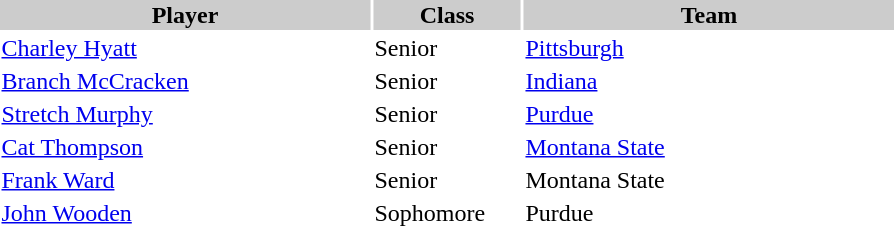<table style="width:600px" "border:'1' 'solid' 'gray'">
<tr>
<th bgcolor="#CCCCCC" style="width:40%">Player</th>
<th bgcolor="#CCCCCC" style="width:16%">Class</th>
<th bgcolor="#CCCCCC" style="width:40%">Team</th>
</tr>
<tr>
<td><a href='#'>Charley Hyatt</a></td>
<td>Senior</td>
<td><a href='#'>Pittsburgh</a></td>
</tr>
<tr>
<td><a href='#'>Branch McCracken</a></td>
<td>Senior</td>
<td><a href='#'>Indiana</a></td>
</tr>
<tr>
<td><a href='#'>Stretch Murphy</a></td>
<td>Senior</td>
<td><a href='#'>Purdue</a></td>
</tr>
<tr>
<td><a href='#'>Cat Thompson</a></td>
<td>Senior</td>
<td><a href='#'>Montana State</a></td>
</tr>
<tr>
<td><a href='#'>Frank Ward</a></td>
<td>Senior</td>
<td>Montana State</td>
</tr>
<tr>
<td><a href='#'>John Wooden</a></td>
<td>Sophomore</td>
<td>Purdue</td>
</tr>
</table>
